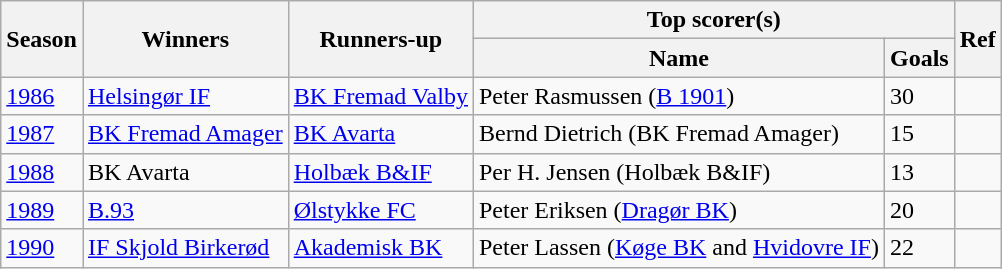<table class="wikitable plainrowheaders">
<tr>
<th rowspan=2>Season</th>
<th rowspan=2>Winners</th>
<th rowspan=2>Runners-up</th>
<th colspan=2>Top scorer(s)</th>
<th rowspan=2>Ref</th>
</tr>
<tr>
<th>Name</th>
<th>Goals</th>
</tr>
<tr>
<td><a href='#'>1986</a></td>
<td><a href='#'>Helsingør IF</a></td>
<td><a href='#'>BK Fremad Valby</a></td>
<td>Peter Rasmussen (<a href='#'>B 1901</a>)</td>
<td>30</td>
<td></td>
</tr>
<tr>
<td><a href='#'>1987</a></td>
<td><a href='#'>BK Fremad Amager</a></td>
<td><a href='#'>BK Avarta</a></td>
<td>Bernd Dietrich (BK Fremad Amager)</td>
<td>15</td>
<td></td>
</tr>
<tr>
<td><a href='#'>1988</a></td>
<td>BK Avarta</td>
<td><a href='#'>Holbæk B&IF</a></td>
<td>Per H. Jensen (Holbæk B&IF)</td>
<td>13</td>
<td></td>
</tr>
<tr>
<td><a href='#'>1989</a></td>
<td><a href='#'>B.93</a></td>
<td><a href='#'>Ølstykke FC</a></td>
<td>Peter Eriksen (<a href='#'>Dragør BK</a>)</td>
<td>20</td>
<td></td>
</tr>
<tr>
<td><a href='#'>1990</a></td>
<td><a href='#'>IF Skjold Birkerød</a></td>
<td><a href='#'>Akademisk BK</a></td>
<td>Peter Lassen (<a href='#'>Køge BK</a> and <a href='#'>Hvidovre IF</a>)</td>
<td>22</td>
<td></td>
</tr>
</table>
